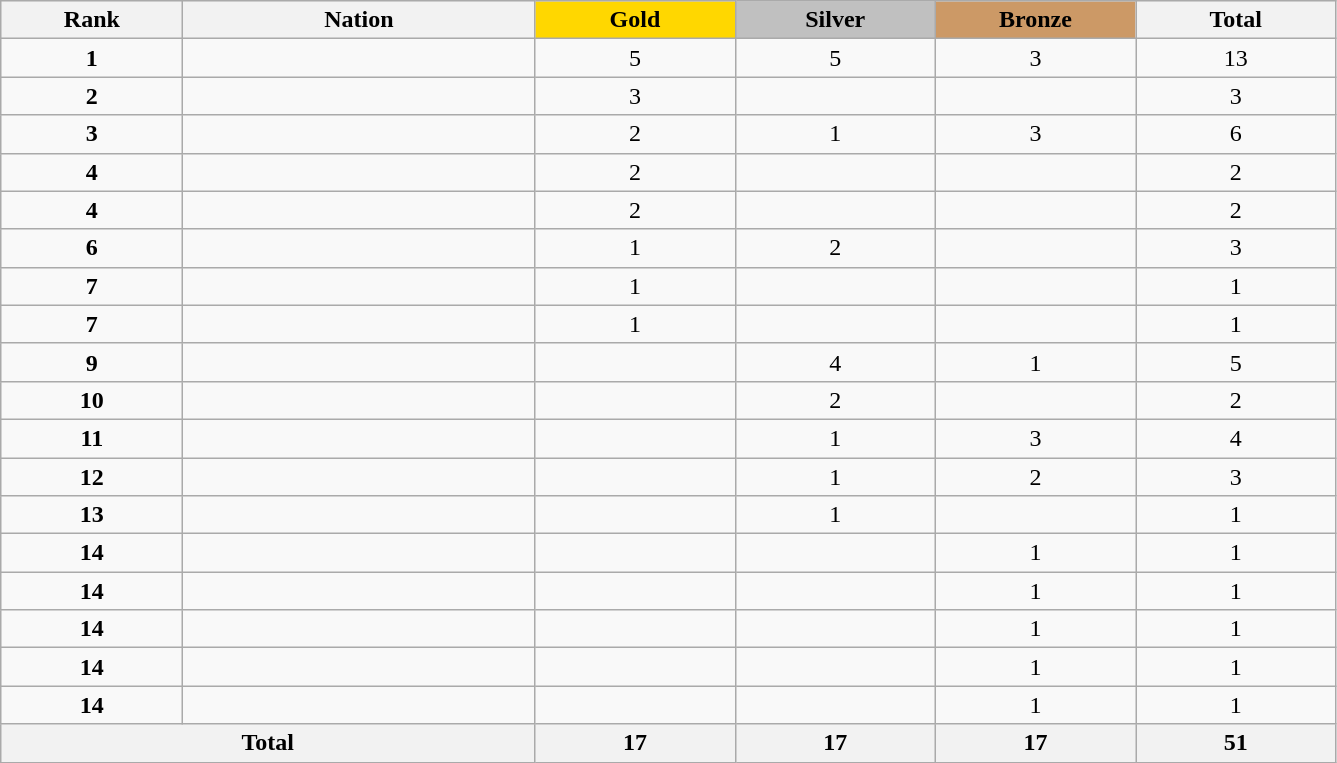<table class="wikitable collapsible autocollapse plainrowheaders" width=70.5% style="text-align:center;">
<tr style="background-color:#EDEDED;">
<th width=100px class="hintergrundfarbe5">Rank</th>
<th width=200px class="hintergrundfarbe6">Nation</th>
<th style="background:    gold; width:15%">Gold</th>
<th style="background:  silver; width:15%">Silver</th>
<th style="background: #CC9966; width:15%">Bronze</th>
<th class="hintergrundfarbe6" style="width:15%">Total</th>
</tr>
<tr>
<td><strong>1</strong></td>
<td align=left></td>
<td>5</td>
<td>5</td>
<td>3</td>
<td>13</td>
</tr>
<tr>
<td><strong>2</strong></td>
<td align=left></td>
<td>3</td>
<td></td>
<td></td>
<td>3</td>
</tr>
<tr>
<td><strong>3</strong></td>
<td align=left></td>
<td>2</td>
<td>1</td>
<td>3</td>
<td>6</td>
</tr>
<tr>
<td><strong>4</strong></td>
<td align=left></td>
<td>2</td>
<td></td>
<td></td>
<td>2</td>
</tr>
<tr>
<td><strong>4</strong></td>
<td align=left></td>
<td>2</td>
<td></td>
<td></td>
<td>2</td>
</tr>
<tr>
<td><strong>6</strong></td>
<td align=left></td>
<td>1</td>
<td>2</td>
<td></td>
<td>3</td>
</tr>
<tr>
<td><strong>7</strong></td>
<td align=left></td>
<td>1</td>
<td></td>
<td></td>
<td>1</td>
</tr>
<tr>
<td><strong>7</strong></td>
<td align=left></td>
<td>1</td>
<td></td>
<td></td>
<td>1</td>
</tr>
<tr>
<td><strong>9</strong></td>
<td align=left></td>
<td></td>
<td>4</td>
<td>1</td>
<td>5</td>
</tr>
<tr>
<td><strong>10</strong></td>
<td align=left></td>
<td></td>
<td>2</td>
<td></td>
<td>2</td>
</tr>
<tr>
<td><strong>11</strong></td>
<td align=left></td>
<td></td>
<td>1</td>
<td>3</td>
<td>4</td>
</tr>
<tr>
<td><strong>12</strong></td>
<td align=left></td>
<td></td>
<td>1</td>
<td>2</td>
<td>3</td>
</tr>
<tr>
<td><strong>13</strong></td>
<td align=left></td>
<td></td>
<td>1</td>
<td></td>
<td>1</td>
</tr>
<tr>
<td><strong>14</strong></td>
<td align=left></td>
<td></td>
<td></td>
<td>1</td>
<td>1</td>
</tr>
<tr>
<td><strong>14</strong></td>
<td align=left></td>
<td></td>
<td></td>
<td>1</td>
<td>1</td>
</tr>
<tr>
<td><strong>14</strong></td>
<td align=left></td>
<td></td>
<td></td>
<td>1</td>
<td>1</td>
</tr>
<tr>
<td><strong>14</strong></td>
<td align=left></td>
<td></td>
<td></td>
<td>1</td>
<td>1</td>
</tr>
<tr>
<td><strong>14</strong></td>
<td align=left></td>
<td></td>
<td></td>
<td>1</td>
<td>1</td>
</tr>
<tr>
<th colspan=2>Total</th>
<th>17</th>
<th>17</th>
<th>17</th>
<th>51</th>
</tr>
</table>
